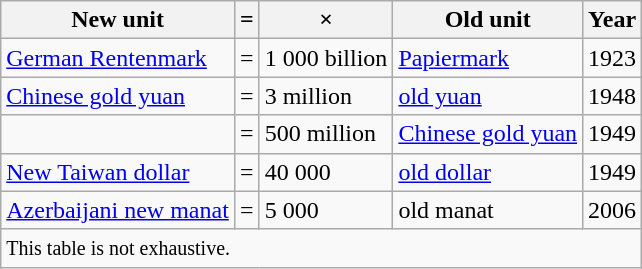<table class="wikitable col3right">
<tr>
<th>New unit</th>
<th>=</th>
<th>×</th>
<th>Old unit</th>
<th>Year</th>
</tr>
<tr>
<td><a href='#'>German Rentenmark</a></td>
<td>=</td>
<td>1 000 billion</td>
<td><a href='#'>Papiermark</a></td>
<td>1923</td>
</tr>
<tr>
<td><a href='#'>Chinese gold yuan</a></td>
<td>=</td>
<td>3 million</td>
<td><a href='#'>old yuan</a></td>
<td>1948</td>
</tr>
<tr>
<td></td>
<td>=</td>
<td>500 million</td>
<td><a href='#'>Chinese gold yuan</a></td>
<td>1949</td>
</tr>
<tr>
<td><a href='#'>New Taiwan dollar</a></td>
<td>=</td>
<td>40 000</td>
<td><a href='#'>old dollar</a></td>
<td>1949</td>
</tr>
<tr>
<td><a href='#'>Azerbaijani new manat</a></td>
<td>=</td>
<td>5 000</td>
<td>old manat</td>
<td>2006</td>
</tr>
<tr>
<td colspan=5><small>This table is not exhaustive.</small></td>
</tr>
</table>
